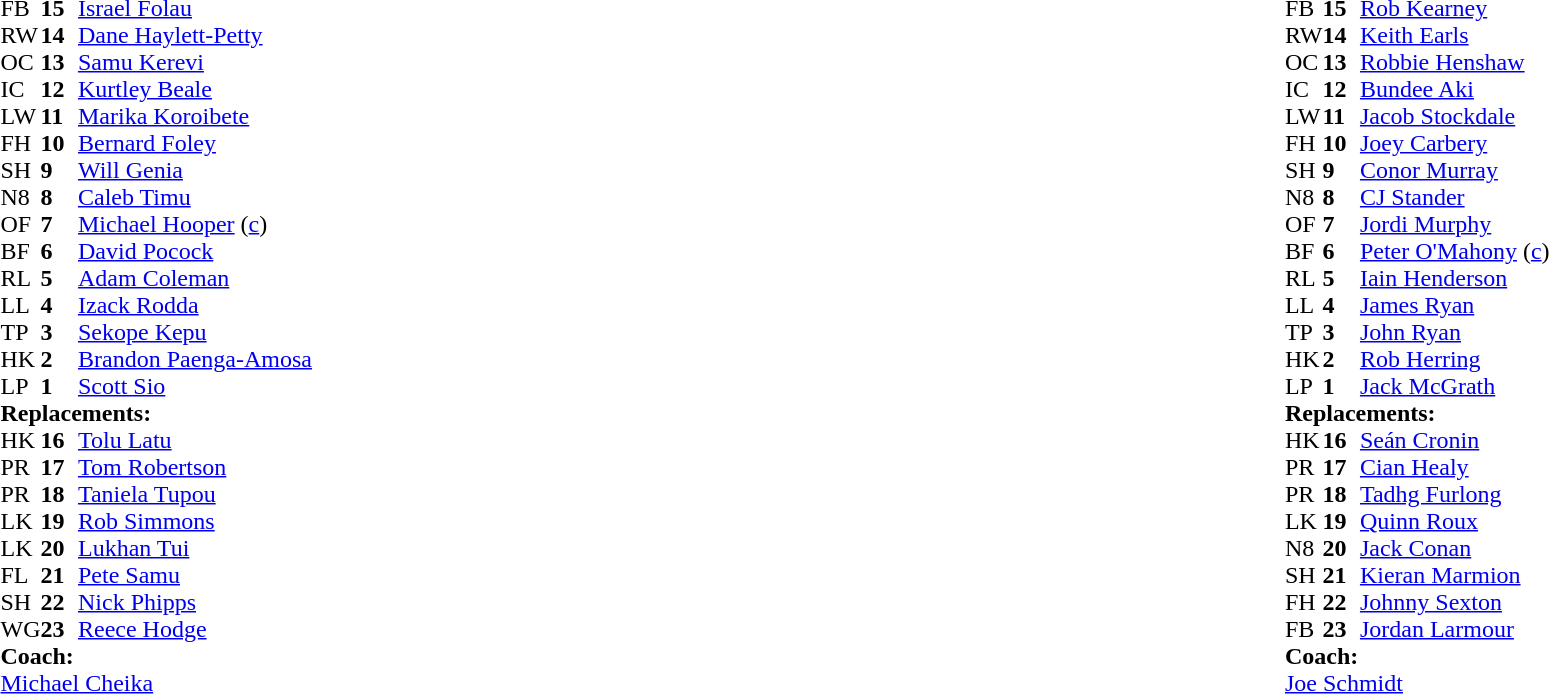<table style="width:100%;">
<tr>
<td style="vertical-align:top; width:50%;"><br><table style="font-size: 100%" cellspacing="0" cellpadding="0">
<tr>
<th width="25"></th>
<th width="25"></th>
</tr>
<tr>
<td>FB</td>
<td><strong>15</strong></td>
<td><a href='#'>Israel Folau</a></td>
</tr>
<tr>
<td>RW</td>
<td><strong>14</strong></td>
<td><a href='#'>Dane Haylett-Petty</a></td>
<td></td>
<td></td>
</tr>
<tr>
<td>OC</td>
<td><strong>13</strong></td>
<td><a href='#'>Samu Kerevi</a></td>
</tr>
<tr>
<td>IC</td>
<td><strong>12</strong></td>
<td><a href='#'>Kurtley Beale</a></td>
</tr>
<tr>
<td>LW</td>
<td><strong>11</strong></td>
<td><a href='#'>Marika Koroibete</a></td>
</tr>
<tr>
<td>FH</td>
<td><strong>10</strong></td>
<td><a href='#'>Bernard Foley</a></td>
</tr>
<tr>
<td>SH</td>
<td><strong>9</strong></td>
<td><a href='#'>Will Genia</a></td>
<td></td>
<td></td>
</tr>
<tr>
<td>N8</td>
<td><strong>8</strong></td>
<td><a href='#'>Caleb Timu</a></td>
<td></td>
<td></td>
<td></td>
<td></td>
</tr>
<tr>
<td>OF</td>
<td><strong>7</strong></td>
<td><a href='#'>Michael Hooper</a> (<a href='#'>c</a>)</td>
</tr>
<tr>
<td>BF</td>
<td><strong>6</strong></td>
<td><a href='#'>David Pocock</a></td>
<td></td>
<td></td>
</tr>
<tr>
<td>RL</td>
<td><strong>5</strong></td>
<td><a href='#'>Adam Coleman</a></td>
</tr>
<tr>
<td>LL</td>
<td><strong>4</strong></td>
<td><a href='#'>Izack Rodda</a></td>
<td></td>
<td></td>
</tr>
<tr>
<td>TP</td>
<td><strong>3</strong></td>
<td><a href='#'>Sekope Kepu</a></td>
<td></td>
<td></td>
</tr>
<tr>
<td>HK</td>
<td><strong>2</strong></td>
<td><a href='#'>Brandon Paenga-Amosa</a></td>
<td></td>
<td></td>
</tr>
<tr>
<td>LP</td>
<td><strong>1</strong></td>
<td><a href='#'>Scott Sio</a></td>
<td></td>
<td></td>
</tr>
<tr>
<td colspan="3"><strong>Replacements:</strong></td>
</tr>
<tr>
<td>HK</td>
<td><strong>16</strong></td>
<td><a href='#'>Tolu Latu</a></td>
<td></td>
<td></td>
</tr>
<tr>
<td>PR</td>
<td><strong>17</strong></td>
<td><a href='#'>Tom Robertson</a></td>
<td></td>
<td></td>
</tr>
<tr>
<td>PR</td>
<td><strong>18</strong></td>
<td><a href='#'>Taniela Tupou</a></td>
<td></td>
<td></td>
</tr>
<tr>
<td>LK</td>
<td><strong>19</strong></td>
<td><a href='#'>Rob Simmons</a></td>
<td></td>
<td></td>
</tr>
<tr>
<td>LK</td>
<td><strong>20</strong></td>
<td><a href='#'>Lukhan Tui</a></td>
<td></td>
<td></td>
</tr>
<tr>
<td>FL</td>
<td><strong>21</strong></td>
<td><a href='#'>Pete Samu</a></td>
<td></td>
<td></td>
<td></td>
<td></td>
</tr>
<tr>
<td>SH</td>
<td><strong>22</strong></td>
<td><a href='#'>Nick Phipps</a></td>
<td></td>
<td></td>
</tr>
<tr>
<td>WG</td>
<td><strong>23</strong></td>
<td><a href='#'>Reece Hodge</a></td>
<td></td>
<td></td>
</tr>
<tr>
<td colspan="3"><strong>Coach:</strong></td>
</tr>
<tr>
<td colspan="4"> <a href='#'>Michael Cheika</a></td>
</tr>
</table>
</td>
<td style="vertical-align:top; width:50%;"><br><table cellspacing="0" cellpadding="0" style="font-size:100%; margin:auto;">
<tr>
<th width="25"></th>
<th width="25"></th>
</tr>
<tr>
<td>FB</td>
<td><strong>15</strong></td>
<td><a href='#'>Rob Kearney</a></td>
</tr>
<tr>
<td>RW</td>
<td><strong>14</strong></td>
<td><a href='#'>Keith Earls</a></td>
<td></td>
<td></td>
</tr>
<tr>
<td>OC</td>
<td><strong>13</strong></td>
<td><a href='#'>Robbie Henshaw</a></td>
</tr>
<tr>
<td>IC</td>
<td><strong>12</strong></td>
<td><a href='#'>Bundee Aki</a></td>
</tr>
<tr>
<td>LW</td>
<td><strong>11</strong></td>
<td><a href='#'>Jacob Stockdale</a></td>
</tr>
<tr>
<td>FH</td>
<td><strong>10</strong></td>
<td><a href='#'>Joey Carbery</a></td>
<td></td>
<td></td>
</tr>
<tr>
<td>SH</td>
<td><strong>9</strong></td>
<td><a href='#'>Conor Murray</a></td>
<td></td>
<td></td>
</tr>
<tr>
<td>N8</td>
<td><strong>8</strong></td>
<td><a href='#'>CJ Stander</a></td>
</tr>
<tr>
<td>OF</td>
<td><strong>7</strong></td>
<td><a href='#'>Jordi Murphy</a></td>
</tr>
<tr>
<td>BF</td>
<td><strong>6</strong></td>
<td><a href='#'>Peter O'Mahony</a> (<a href='#'>c</a>)</td>
<td></td>
<td></td>
</tr>
<tr>
<td>RL</td>
<td><strong>5</strong></td>
<td><a href='#'>Iain Henderson</a></td>
<td></td>
<td></td>
</tr>
<tr>
<td>LL</td>
<td><strong>4</strong></td>
<td><a href='#'>James Ryan</a></td>
</tr>
<tr>
<td>TP</td>
<td><strong>3</strong></td>
<td><a href='#'>John Ryan</a></td>
<td></td>
<td></td>
</tr>
<tr>
<td>HK</td>
<td><strong>2</strong></td>
<td><a href='#'>Rob Herring</a></td>
<td></td>
<td></td>
</tr>
<tr>
<td>LP</td>
<td><strong>1</strong></td>
<td><a href='#'>Jack McGrath</a></td>
<td></td>
<td></td>
</tr>
<tr>
<td colspan=3><strong>Replacements:</strong></td>
</tr>
<tr>
<td>HK</td>
<td><strong>16</strong></td>
<td><a href='#'>Seán Cronin</a></td>
<td></td>
<td></td>
</tr>
<tr>
<td>PR</td>
<td><strong>17</strong></td>
<td><a href='#'>Cian Healy</a></td>
<td></td>
<td></td>
</tr>
<tr>
<td>PR</td>
<td><strong>18</strong></td>
<td><a href='#'>Tadhg Furlong</a></td>
<td></td>
<td></td>
</tr>
<tr>
<td>LK</td>
<td><strong>19</strong></td>
<td><a href='#'>Quinn Roux</a></td>
<td></td>
<td></td>
</tr>
<tr>
<td>N8</td>
<td><strong>20</strong></td>
<td><a href='#'>Jack Conan</a></td>
<td></td>
<td></td>
</tr>
<tr>
<td>SH</td>
<td><strong>21</strong></td>
<td><a href='#'>Kieran Marmion</a></td>
<td></td>
<td></td>
</tr>
<tr>
<td>FH</td>
<td><strong>22</strong></td>
<td><a href='#'>Johnny Sexton</a></td>
<td></td>
<td></td>
</tr>
<tr>
<td>FB</td>
<td><strong>23</strong></td>
<td><a href='#'>Jordan Larmour</a></td>
<td></td>
<td></td>
</tr>
<tr>
<td colspan=3><strong>Coach:</strong></td>
</tr>
<tr>
<td colspan="4"> <a href='#'>Joe Schmidt</a></td>
</tr>
</table>
</td>
</tr>
</table>
